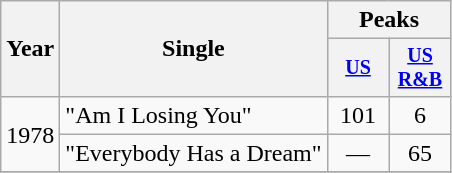<table class="wikitable" style="text-align:center;">
<tr>
<th rowspan="2">Year</th>
<th rowspan="2">Single</th>
<th colspan="2">Peaks</th>
</tr>
<tr style="font-size:smaller;">
<th width="35"><a href='#'>US</a><br></th>
<th width="35"><a href='#'>US<br>R&B</a><br></th>
</tr>
<tr>
<td rowspan="2">1978</td>
<td align="left">"Am I Losing You"</td>
<td>101</td>
<td>6</td>
</tr>
<tr>
<td align="left">"Everybody Has a Dream"</td>
<td>—</td>
<td>65</td>
</tr>
<tr>
</tr>
</table>
